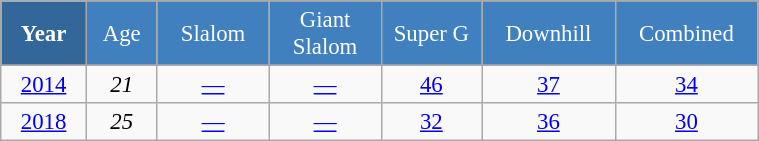<table class="wikitable" style="font-size:95%; text-align:center; border:grey solid 1px; border-collapse:collapse;" width="40%">
<tr style="background-color:#369; color:white;">
<td rowspan="2" colspan="1" width="4%"><strong>Year</strong></td>
</tr>
<tr style="background-color:#4180be; color:white;">
<td width="3%">Age</td>
<td width="5%">Slalom</td>
<td width="5%">Giant<br>Slalom</td>
<td width="5%">Super G</td>
<td width="5%">Downhill</td>
<td width="5%">Combined</td>
</tr>
<tr style="background-color:#8CB2D8; color:white;">
</tr>
<tr>
<td><a href='#'>2014</a></td>
<td><em>21</em></td>
<td><a href='#'>—</a></td>
<td><a href='#'>—</a></td>
<td><a href='#'>46</a></td>
<td><a href='#'>37</a></td>
<td><a href='#'>34</a></td>
</tr>
<tr>
<td><a href='#'>2018</a></td>
<td><em>25</em></td>
<td><a href='#'>—</a></td>
<td><a href='#'>—</a></td>
<td><a href='#'>32</a></td>
<td><a href='#'>36</a></td>
<td><a href='#'>30</a></td>
</tr>
</table>
